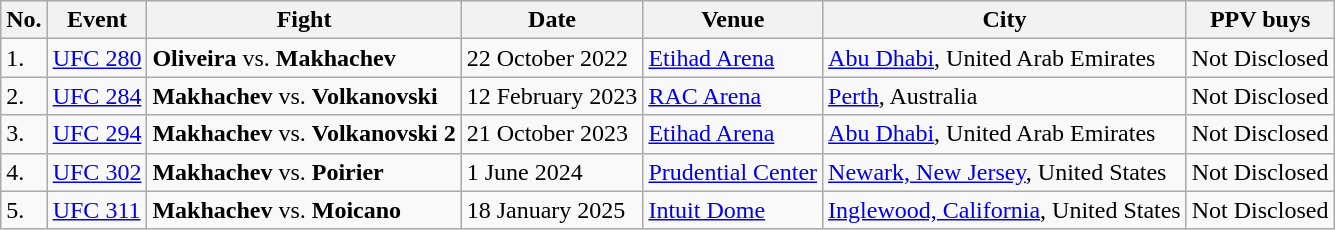<table class="wikitable">
<tr>
<th>No.</th>
<th>Event</th>
<th>Fight</th>
<th>Date</th>
<th>Venue</th>
<th>City</th>
<th>PPV buys</th>
</tr>
<tr>
<td>1.</td>
<td><a href='#'>UFC 280</a></td>
<td><strong>Oliveira</strong> vs. <strong>Makhachev</strong></td>
<td>22 October 2022</td>
<td><a href='#'>Etihad Arena</a></td>
<td><a href='#'>Abu Dhabi</a>, United Arab Emirates</td>
<td>Not Disclosed </td>
</tr>
<tr>
<td>2.</td>
<td><a href='#'>UFC 284</a></td>
<td><strong>Makhachev</strong> vs. <strong>Volkanovski</strong></td>
<td>12 February 2023</td>
<td><a href='#'>RAC Arena</a></td>
<td><a href='#'>Perth</a>, Australia</td>
<td>Not Disclosed</td>
</tr>
<tr>
<td>3.</td>
<td><a href='#'>UFC 294</a></td>
<td><strong>Makhachev</strong> vs. <strong>Volkanovski 2</strong></td>
<td>21 October 2023</td>
<td><a href='#'>Etihad Arena</a></td>
<td><a href='#'>Abu Dhabi</a>, United Arab Emirates</td>
<td>Not Disclosed</td>
</tr>
<tr>
<td>4.</td>
<td><a href='#'>UFC 302</a></td>
<td><strong>Makhachev</strong> vs. <strong>Poirier</strong></td>
<td>1 June 2024</td>
<td><a href='#'>Prudential Center</a></td>
<td><a href='#'>Newark, New Jersey</a>, United States</td>
<td>Not Disclosed</td>
</tr>
<tr>
<td>5.</td>
<td><a href='#'>UFC 311</a></td>
<td><strong>Makhachev</strong> vs. <strong>Moicano</strong></td>
<td>18 January 2025</td>
<td><a href='#'>Intuit Dome</a></td>
<td><a href='#'>Inglewood, California</a>, United States</td>
<td>Not Disclosed</td>
</tr>
</table>
